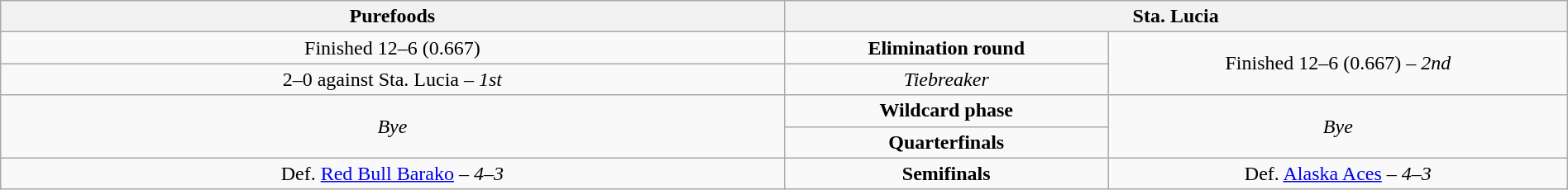<table class=wikitable width=100%>
<tr align=center>
<th colspan=2 width=45%>Purefoods</th>
<th colspan=2 width=45%>Sta. Lucia</th>
</tr>
<tr align=center>
<td>Finished 12–6 (0.667)</td>
<td colspan=2><strong>Elimination round</strong></td>
<td rowspan=2>Finished 12–6 (0.667) – <em>2nd</em></td>
</tr>
<tr align=center>
<td>2–0 against Sta. Lucia – <em>1st</em></td>
<td colspan=2><em>Tiebreaker</em></td>
</tr>
<tr align=center>
<td rowspan=2><em>Bye</em></td>
<td colspan=2><strong>Wildcard phase</strong></td>
<td rowspan=2><em>Bye</em></td>
</tr>
<tr align=center>
<td colspan=2><strong>Quarterfinals</strong></td>
</tr>
<tr align=center>
<td>Def. <a href='#'>Red Bull Barako</a> – <em>4–3</em></td>
<td colspan=2><strong>Semifinals</strong></td>
<td>Def. <a href='#'>Alaska Aces</a> – <em>4–3</em></td>
</tr>
</table>
